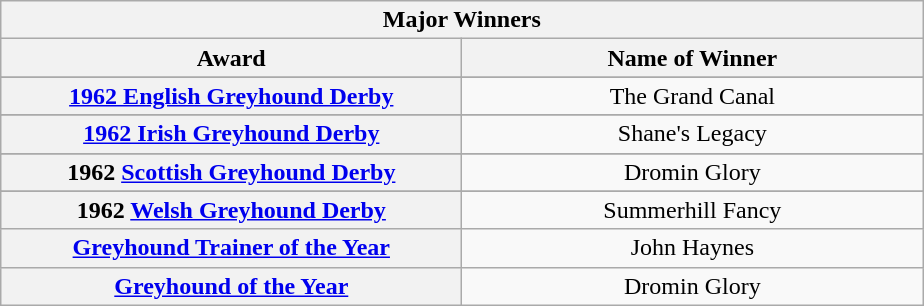<table class="wikitable">
<tr>
<th colspan="2">Major Winners</th>
</tr>
<tr>
<th width=300>Award</th>
<th width=300>Name of Winner</th>
</tr>
<tr>
</tr>
<tr align=center>
<th><a href='#'>1962 English Greyhound Derby</a></th>
<td>The Grand Canal </td>
</tr>
<tr>
</tr>
<tr align=center>
<th><a href='#'>1962 Irish Greyhound Derby</a></th>
<td>Shane's Legacy </td>
</tr>
<tr>
</tr>
<tr align=center>
<th>1962 <a href='#'>Scottish Greyhound Derby</a></th>
<td>Dromin Glory </td>
</tr>
<tr>
</tr>
<tr align=center>
<th>1962 <a href='#'>Welsh Greyhound Derby</a></th>
<td>Summerhill Fancy </td>
</tr>
<tr align=center>
<th><a href='#'>Greyhound Trainer of the Year</a></th>
<td>John Haynes</td>
</tr>
<tr align=center>
<th><a href='#'>Greyhound of the Year</a></th>
<td>Dromin Glory</td>
</tr>
</table>
